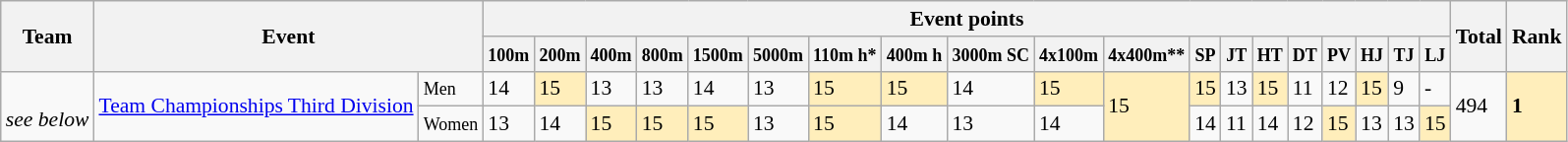<table class="wikitable" style="text-align:left; font-size:90%">
<tr>
<th rowspan="2">Team</th>
<th colspan="2" rowspan="2">Event</th>
<th colspan="19">Event points</th>
<th rowspan="2">Total</th>
<th rowspan="2">Rank</th>
</tr>
<tr>
<th><small>100m</small></th>
<th><small>200m</small></th>
<th><small>400m</small></th>
<th><small>800m</small></th>
<th><small>1500m</small></th>
<th><small>5000m</small></th>
<th><small>110m h*</small></th>
<th><small>400m h</small></th>
<th><small>3000m SC</small></th>
<th><small>4x100m</small></th>
<th><small>4x400m**</small></th>
<th><small>SP</small></th>
<th><small>JT</small></th>
<th><small>HT</small></th>
<th><small>DT</small></th>
<th><small>PV</small></th>
<th><small>HJ</small></th>
<th><small>TJ</small></th>
<th><small>LJ</small></th>
</tr>
<tr>
<td rowspan="2"> <br><em>see below</em></td>
<td rowspan="2"><a href='#'>Team Championships Third Division</a></td>
<td><small>Men</small></td>
<td>14</td>
<td bgcolor=#ffeebb>15</td>
<td>13</td>
<td>13</td>
<td>14</td>
<td>13</td>
<td bgcolor=#ffeebb>15</td>
<td bgcolor=#ffeebb>15</td>
<td>14</td>
<td bgcolor=#ffeebb>15</td>
<td rowspan="2" bgcolor="#ffeebb">15</td>
<td bgcolor=#ffeebb>15</td>
<td>13</td>
<td bgcolor=#ffeebb>15</td>
<td>11</td>
<td>12</td>
<td bgcolor=#ffeebb>15</td>
<td>9</td>
<td>-</td>
<td rowspan="2">494</td>
<td rowspan="2" bgcolor=#ffeebb><strong>1</strong></td>
</tr>
<tr>
<td><small>Women</small></td>
<td>13</td>
<td>14</td>
<td bgcolor=#ffeebb>15</td>
<td bgcolor=#ffeebb>15</td>
<td bgcolor=#ffeebb>15</td>
<td>13</td>
<td bgcolor=#ffeebb>15</td>
<td>14</td>
<td>13</td>
<td>14</td>
<td>14</td>
<td>11</td>
<td>14</td>
<td>12</td>
<td bgcolor=#ffeebb>15</td>
<td>13</td>
<td>13</td>
<td bgcolor=#ffeebb>15</td>
</tr>
</table>
